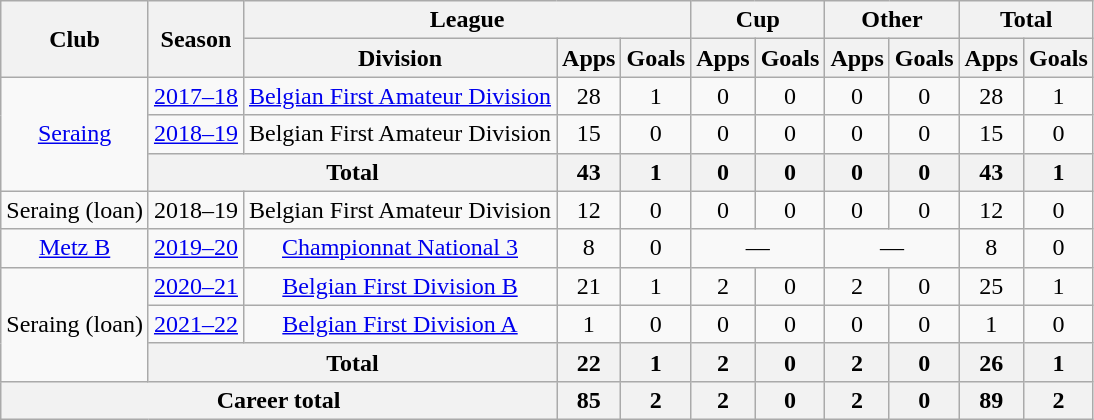<table class="wikitable" style="text-align:center">
<tr>
<th rowspan="2">Club</th>
<th rowspan="2">Season</th>
<th colspan="3">League</th>
<th colspan="2">Cup</th>
<th colspan="2">Other</th>
<th colspan="2">Total</th>
</tr>
<tr>
<th>Division</th>
<th>Apps</th>
<th>Goals</th>
<th>Apps</th>
<th>Goals</th>
<th>Apps</th>
<th>Goals</th>
<th>Apps</th>
<th>Goals</th>
</tr>
<tr>
<td rowspan="3"><a href='#'>Seraing</a></td>
<td><a href='#'>2017–18</a></td>
<td><a href='#'>Belgian First Amateur Division</a></td>
<td>28</td>
<td>1</td>
<td>0</td>
<td>0</td>
<td>0</td>
<td>0</td>
<td>28</td>
<td>1</td>
</tr>
<tr>
<td><a href='#'>2018–19</a></td>
<td>Belgian First Amateur Division</td>
<td>15</td>
<td>0</td>
<td>0</td>
<td>0</td>
<td>0</td>
<td>0</td>
<td>15</td>
<td>0</td>
</tr>
<tr>
<th colspan="2">Total</th>
<th>43</th>
<th>1</th>
<th>0</th>
<th>0</th>
<th>0</th>
<th>0</th>
<th>43</th>
<th>1</th>
</tr>
<tr>
<td>Seraing (loan)</td>
<td>2018–19</td>
<td>Belgian First Amateur Division</td>
<td>12</td>
<td>0</td>
<td>0</td>
<td>0</td>
<td>0</td>
<td>0</td>
<td>12</td>
<td>0</td>
</tr>
<tr>
<td><a href='#'>Metz B</a></td>
<td><a href='#'>2019–20</a></td>
<td><a href='#'>Championnat National 3</a></td>
<td>8</td>
<td>0</td>
<td colspan="2">—</td>
<td colspan="2">—</td>
<td>8</td>
<td>0</td>
</tr>
<tr>
<td rowspan="3">Seraing (loan)</td>
<td><a href='#'>2020–21</a></td>
<td><a href='#'>Belgian First Division B</a></td>
<td>21</td>
<td>1</td>
<td>2</td>
<td>0</td>
<td>2</td>
<td>0</td>
<td>25</td>
<td>1</td>
</tr>
<tr>
<td><a href='#'>2021–22</a></td>
<td><a href='#'>Belgian First Division A</a></td>
<td>1</td>
<td>0</td>
<td>0</td>
<td>0</td>
<td>0</td>
<td>0</td>
<td>1</td>
<td>0</td>
</tr>
<tr>
<th colspan="2">Total</th>
<th>22</th>
<th>1</th>
<th>2</th>
<th>0</th>
<th>2</th>
<th>0</th>
<th>26</th>
<th>1</th>
</tr>
<tr>
<th colspan="3">Career total</th>
<th>85</th>
<th>2</th>
<th>2</th>
<th>0</th>
<th>2</th>
<th>0</th>
<th>89</th>
<th>2</th>
</tr>
</table>
